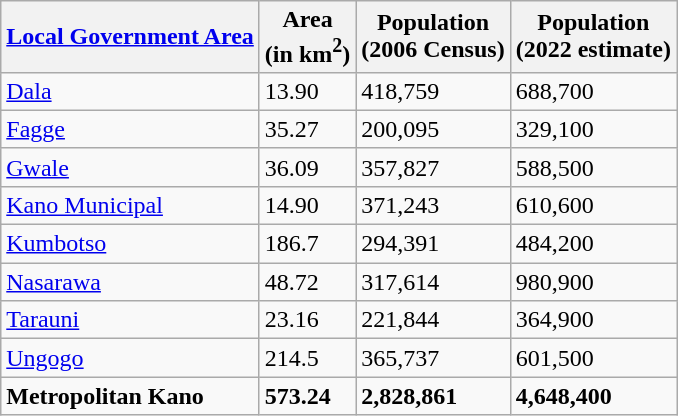<table class="wikitable sortable">
<tr>
<th><strong><a href='#'>Local Government Area</a></strong></th>
<th><strong>Area</strong><br><strong>(in km<sup>2</sup>)</strong></th>
<th><strong>Population</strong><br><strong>(2006 Census)</strong></th>
<th><strong>Population</strong><br><strong>(2022 estimate)</strong></th>
</tr>
<tr>
<td><a href='#'>Dala</a></td>
<td>13.90</td>
<td>418,759</td>
<td>688,700</td>
</tr>
<tr>
<td><a href='#'>Fagge</a></td>
<td>35.27</td>
<td>200,095</td>
<td>329,100</td>
</tr>
<tr>
<td><a href='#'>Gwale</a></td>
<td>36.09</td>
<td>357,827</td>
<td>588,500</td>
</tr>
<tr>
<td><a href='#'>Kano Municipal</a></td>
<td>14.90</td>
<td>371,243</td>
<td>610,600</td>
</tr>
<tr>
<td><a href='#'>Kumbotso</a></td>
<td>186.7</td>
<td>294,391</td>
<td>484,200</td>
</tr>
<tr>
<td><a href='#'>Nasarawa</a></td>
<td>48.72</td>
<td>317,614</td>
<td>980,900</td>
</tr>
<tr>
<td><a href='#'>Tarauni</a></td>
<td>23.16</td>
<td>221,844</td>
<td>364,900</td>
</tr>
<tr>
<td><a href='#'>Ungogo</a></td>
<td>214.5</td>
<td>365,737</td>
<td>601,500</td>
</tr>
<tr>
<td><strong>Metropolitan Kano</strong></td>
<td><strong>573.24</strong></td>
<td><strong>2,828,861</strong></td>
<td><strong>4,648,400</strong></td>
</tr>
</table>
